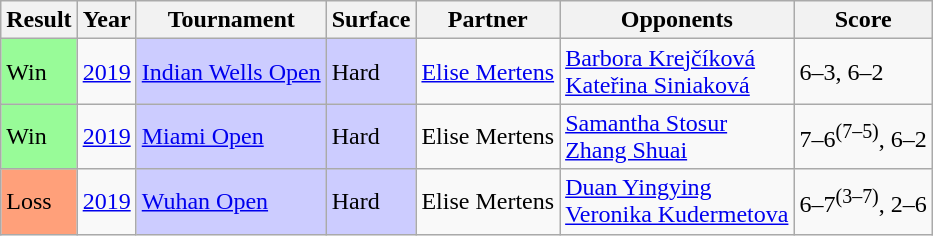<table class="sortable wikitable">
<tr>
<th>Result</th>
<th>Year</th>
<th>Tournament</th>
<th>Surface</th>
<th>Partner</th>
<th>Opponents</th>
<th class="unsortable">Score</th>
</tr>
<tr>
<td style="background:#98FB98">Win</td>
<td><a href='#'>2019</a></td>
<td style="background:#CCCCFF"><a href='#'>Indian Wells Open</a></td>
<td style="background:#CCCCFF">Hard</td>
<td> <a href='#'>Elise Mertens</a></td>
<td> <a href='#'>Barbora Krejčíková</a> <br>  <a href='#'>Kateřina Siniaková</a></td>
<td>6–3, 6–2</td>
</tr>
<tr>
<td style="background:#98FB98">Win</td>
<td><a href='#'>2019</a></td>
<td style="background:#CCCCFF"><a href='#'>Miami Open</a></td>
<td style="background:#CCCCFF">Hard</td>
<td> Elise Mertens</td>
<td> <a href='#'>Samantha Stosur</a> <br>  <a href='#'>Zhang Shuai</a></td>
<td>7–6<sup>(7–5)</sup>, 6–2</td>
</tr>
<tr>
<td style="background:#FFA07A">Loss</td>
<td><a href='#'>2019</a></td>
<td style="background:#CCCCFF"><a href='#'>Wuhan Open</a></td>
<td style="background:#CCCCFF">Hard</td>
<td> Elise Mertens</td>
<td> <a href='#'>Duan Yingying</a> <br>  <a href='#'>Veronika Kudermetova</a></td>
<td>6–7<sup>(3–7)</sup>, 2–6</td>
</tr>
</table>
